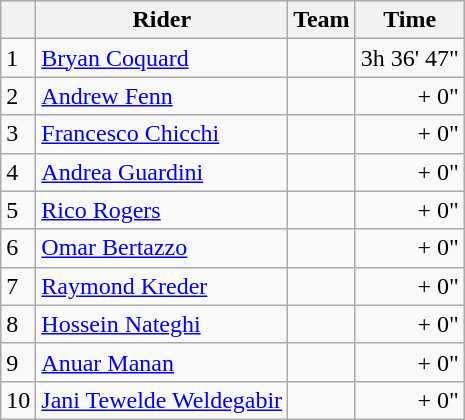<table class=wikitable>
<tr>
<th></th>
<th>Rider</th>
<th>Team</th>
<th>Time</th>
</tr>
<tr>
<td>1</td>
<td> <a href='#'>Bryan Coquard</a></td>
<td></td>
<td align=right>3h 36' 47"</td>
</tr>
<tr>
<td>2</td>
<td> <a href='#'>Andrew Fenn</a></td>
<td></td>
<td align=right>+ 0"</td>
</tr>
<tr>
<td>3</td>
<td> <a href='#'>Francesco Chicchi</a></td>
<td></td>
<td align=right>+ 0"</td>
</tr>
<tr>
<td>4</td>
<td> <a href='#'>Andrea Guardini</a> </td>
<td></td>
<td align=right>+ 0"</td>
</tr>
<tr>
<td>5</td>
<td> <a href='#'>Rico Rogers</a></td>
<td></td>
<td align=right>+ 0"</td>
</tr>
<tr>
<td>6</td>
<td> <a href='#'>Omar Bertazzo</a></td>
<td></td>
<td align=right>+ 0"</td>
</tr>
<tr>
<td>7</td>
<td> <a href='#'>Raymond Kreder</a></td>
<td></td>
<td align=right>+ 0"</td>
</tr>
<tr>
<td>8</td>
<td> <a href='#'>Hossein Nateghi</a></td>
<td></td>
<td align=right>+ 0"</td>
</tr>
<tr>
<td>9</td>
<td> <a href='#'>Anuar Manan</a></td>
<td></td>
<td align=right>+ 0"</td>
</tr>
<tr>
<td>10</td>
<td> <a href='#'>Jani Tewelde Weldegabir</a></td>
<td></td>
<td align=right>+ 0"</td>
</tr>
</table>
